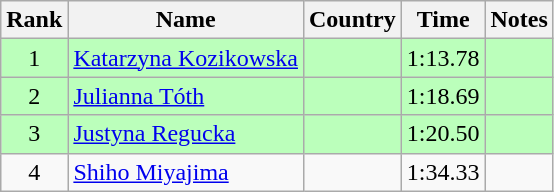<table class="wikitable" style="text-align:center">
<tr>
<th>Rank</th>
<th>Name</th>
<th>Country</th>
<th>Time</th>
<th>Notes</th>
</tr>
<tr bgcolor=bbffbb>
<td>1</td>
<td align="left"><a href='#'>Katarzyna Kozikowska</a></td>
<td align="left"></td>
<td>1:13.78</td>
<td></td>
</tr>
<tr bgcolor=bbffbb>
<td>2</td>
<td align="left"><a href='#'>Julianna Tóth</a></td>
<td align="left"></td>
<td>1:18.69</td>
<td></td>
</tr>
<tr bgcolor=bbffbb>
<td>3</td>
<td align="left"><a href='#'>Justyna Regucka</a></td>
<td align="left"></td>
<td>1:20.50</td>
<td></td>
</tr>
<tr>
<td>4</td>
<td align="left"><a href='#'>Shiho Miyajima</a></td>
<td align="left"></td>
<td>1:34.33</td>
<td></td>
</tr>
</table>
